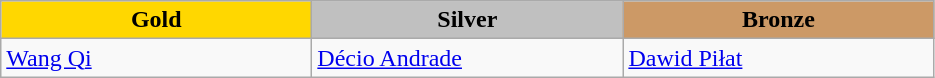<table class="wikitable" style="text-align:left">
<tr align="center">
<td width=200 bgcolor=gold><strong>Gold</strong></td>
<td width=200 bgcolor=silver><strong>Silver</strong></td>
<td width=200 bgcolor=CC9966><strong>Bronze</strong></td>
</tr>
<tr>
<td><a href='#'>Wang Qi</a><br></td>
<td><a href='#'>Décio Andrade</a><br></td>
<td><a href='#'>Dawid Piłat</a><br></td>
</tr>
</table>
